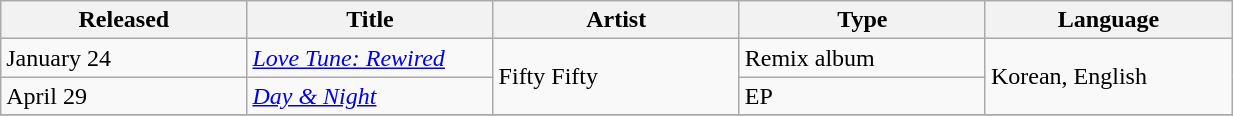<table class="wikitable sortable" align="left center" style="width:65%;">
<tr>
<th style="width:20%;">Released</th>
<th style="width:20%;">Title</th>
<th style="width:20%;">Artist</th>
<th style="width:20%;">Type</th>
<th style="width:20%;">Language</th>
</tr>
<tr>
<td>January 24</td>
<td><em><a href='#'>Love Tune: Rewired</a></em></td>
<td rowspan="2">Fifty Fifty</td>
<td>Remix album</td>
<td rowspan="2">Korean, English</td>
</tr>
<tr>
<td>April 29</td>
<td><em><a href='#'>Day & Night</a></em></td>
<td>EP</td>
</tr>
<tr>
</tr>
</table>
